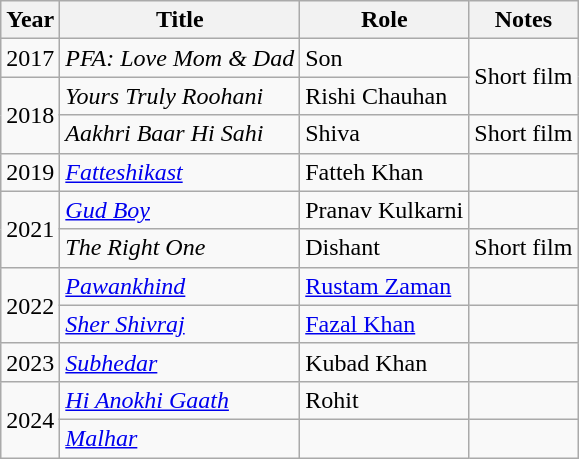<table class="wikitable">
<tr>
<th>Year</th>
<th>Title</th>
<th>Role</th>
<th>Notes</th>
</tr>
<tr>
<td>2017</td>
<td><em>PFA: Love Mom & Dad</em></td>
<td>Son</td>
<td rowspan="2">Short film</td>
</tr>
<tr>
<td rowspan="2">2018</td>
<td><em>Yours Truly Roohani</em></td>
<td>Rishi Chauhan</td>
</tr>
<tr>
<td><em>Aakhri Baar Hi Sahi</em></td>
<td>Shiva</td>
<td>Short film</td>
</tr>
<tr>
<td>2019</td>
<td><em><a href='#'>Fatteshikast</a></em></td>
<td>Fatteh Khan</td>
<td></td>
</tr>
<tr>
<td rowspan="2">2021</td>
<td><em><a href='#'>Gud Boy</a></em></td>
<td>Pranav Kulkarni</td>
<td></td>
</tr>
<tr>
<td><em>The Right One</em></td>
<td>Dishant</td>
<td>Short film</td>
</tr>
<tr>
<td rowspan="2">2022</td>
<td><em><a href='#'>Pawankhind</a></em></td>
<td><a href='#'>Rustam Zaman</a></td>
<td></td>
</tr>
<tr>
<td><em><a href='#'>Sher Shivraj</a></em></td>
<td><a href='#'>Fazal Khan</a></td>
<td></td>
</tr>
<tr>
<td>2023</td>
<td><em><a href='#'>Subhedar</a></em></td>
<td>Kubad Khan</td>
<td></td>
</tr>
<tr>
<td rowspan="2">2024</td>
<td><em><a href='#'>Hi Anokhi Gaath</a></em></td>
<td>Rohit</td>
<td></td>
</tr>
<tr>
<td><em><a href='#'>Malhar</a></em></td>
<td></td>
<td></td>
</tr>
</table>
